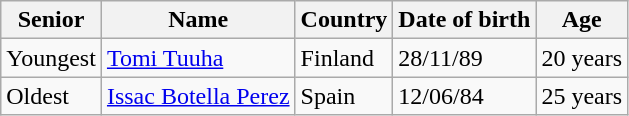<table class="wikitable">
<tr>
<th>Senior</th>
<th>Name</th>
<th>Country</th>
<th>Date of birth</th>
<th>Age</th>
</tr>
<tr>
<td>Youngest</td>
<td><a href='#'>Tomi Tuuha</a></td>
<td>Finland </td>
<td>28/11/89</td>
<td>20 years</td>
</tr>
<tr>
<td>Oldest</td>
<td><a href='#'>Issac Botella Perez</a></td>
<td>Spain </td>
<td>12/06/84</td>
<td>25 years</td>
</tr>
</table>
